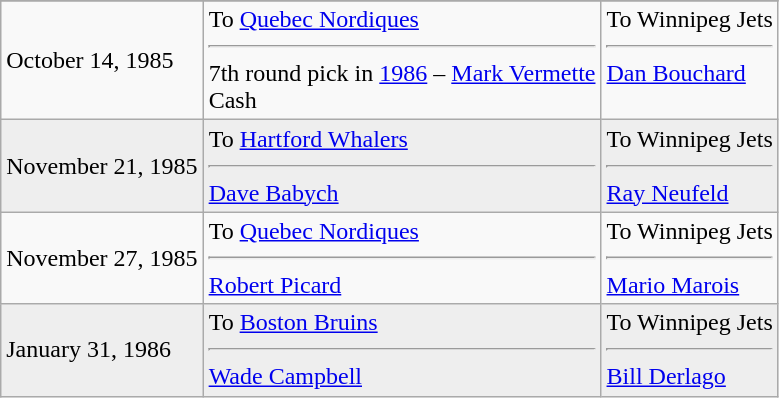<table class="wikitable">
<tr>
</tr>
<tr>
<td>October 14, 1985</td>
<td valign="top">To <a href='#'>Quebec Nordiques</a><hr>7th round pick in <a href='#'>1986</a> – <a href='#'>Mark Vermette</a> <br> Cash</td>
<td valign="top">To Winnipeg Jets<hr><a href='#'>Dan Bouchard</a></td>
</tr>
<tr bgcolor="#eeeeee">
<td>November 21, 1985</td>
<td valign="top">To <a href='#'>Hartford Whalers</a><hr><a href='#'>Dave Babych</a></td>
<td valign="top">To Winnipeg Jets<hr><a href='#'>Ray Neufeld</a></td>
</tr>
<tr>
<td>November 27, 1985</td>
<td valign="top">To <a href='#'>Quebec Nordiques</a><hr><a href='#'>Robert Picard</a></td>
<td valign="top">To Winnipeg Jets<hr><a href='#'>Mario Marois</a></td>
</tr>
<tr bgcolor="#eeeeee">
<td>January 31, 1986</td>
<td valign="top">To <a href='#'>Boston Bruins</a><hr><a href='#'>Wade Campbell</a></td>
<td valign="top">To Winnipeg Jets<hr><a href='#'>Bill Derlago</a></td>
</tr>
</table>
